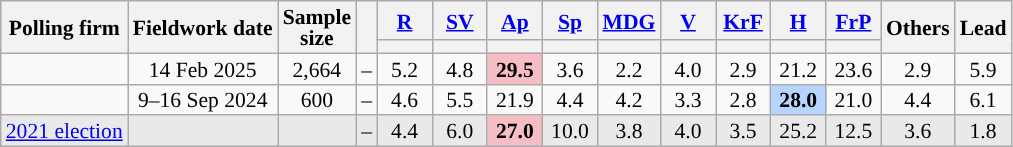<table class="wikitable sortable mw-datatable" style="text-align:center;font-size:90%;line-height:14px;">
<tr>
<th rowspan="2">Polling firm</th>
<th rowspan="2">Fieldwork date</th>
<th rowspan="2">Sample<br>size</th>
<th rowspan="2"></th>
<th class="unsortable" style="width:30px;"><a href='#'>R</a></th>
<th class="unsortable" style="width:30px;"><a href='#'>SV</a></th>
<th class="unsortable" style="width:30px;"><a href='#'>Ap</a></th>
<th class="unsortable" style="width:30px;"><a href='#'>Sp</a></th>
<th class="unsortable" style="width:30px;"><a href='#'>MDG</a></th>
<th class="unsortable" style="width:30px;"><a href='#'>V</a></th>
<th class="unsortable" style="width:30px;"><a href='#'>KrF</a></th>
<th class="unsortable" style="width:30px;"><a href='#'>H</a></th>
<th class="unsortable" style="width:30px;"><a href='#'>FrP</a></th>
<th rowspan="2" class="unsortable" style="width:30px;">Others</th>
<th rowspan="2">Lead</th>
</tr>
<tr>
<th style="background:"></th>
<th style="background:"></th>
<th style="background:"></th>
<th style="background:"></th>
<th style="background:"></th>
<th style="background:"></th>
<th style="background:"></th>
<th style="background:"></th>
<th style="background:"></th>
</tr>
<tr>
<td></td>
<td>14 Feb 2025</td>
<td>2,664</td>
<td>–</td>
<td>5.2</td>
<td>4.8</td>
<td style="background:#F7BDC5;"><strong>29.5</strong></td>
<td>3.6</td>
<td>2.2</td>
<td>4.0</td>
<td>2.9</td>
<td>21.2</td>
<td>23.6</td>
<td>2.9</td>
<td style="background:">5.9</td>
</tr>
<tr>
<td></td>
<td>9–16 Sep 2024</td>
<td>600</td>
<td>–</td>
<td>4.6</td>
<td>5.5</td>
<td>21.9</td>
<td>4.4</td>
<td>4.2</td>
<td>3.3</td>
<td>2.8</td>
<td style="background:#B5D5FF;"><strong>28.0</strong></td>
<td>21.0</td>
<td>4.4</td>
<td style="background:">6.1</td>
</tr>
<tr style="background:#E9E9E9;">
<td><a href='#'>2021 election</a></td>
<td></td>
<td></td>
<td>–</td>
<td>4.4</td>
<td>6.0</td>
<td style="background:#F7BDC5;"><strong>27.0</strong></td>
<td>10.0</td>
<td>3.8</td>
<td>4.0</td>
<td>3.5</td>
<td>25.2</td>
<td>12.5</td>
<td>3.6</td>
<td style="background:">1.8</td>
</tr>
</table>
